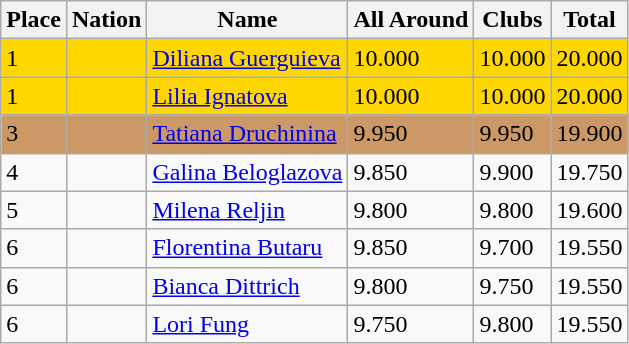<table class="wikitable">
<tr>
<th>Place</th>
<th>Nation</th>
<th>Name</th>
<th>All Around</th>
<th>Clubs</th>
<th>Total</th>
</tr>
<tr bgcolor=gold>
<td>1</td>
<td></td>
<td><a href='#'>Diliana Guerguieva</a></td>
<td>10.000</td>
<td>10.000</td>
<td>20.000</td>
</tr>
<tr bgcolor=gold>
<td>1</td>
<td></td>
<td><a href='#'>Lilia Ignatova</a></td>
<td>10.000</td>
<td>10.000</td>
<td>20.000</td>
</tr>
<tr bgcolor=cc9966>
<td>3</td>
<td></td>
<td><a href='#'>Tatiana Druchinina</a></td>
<td>9.950</td>
<td>9.950</td>
<td>19.900</td>
</tr>
<tr>
<td>4</td>
<td></td>
<td><a href='#'>Galina Beloglazova</a></td>
<td>9.850</td>
<td>9.900</td>
<td>19.750</td>
</tr>
<tr>
<td>5</td>
<td></td>
<td><a href='#'>Milena Reljin</a></td>
<td>9.800</td>
<td>9.800</td>
<td>19.600</td>
</tr>
<tr>
<td>6</td>
<td></td>
<td><a href='#'>Florentina Butaru</a></td>
<td>9.850</td>
<td>9.700</td>
<td>19.550</td>
</tr>
<tr>
<td>6</td>
<td></td>
<td><a href='#'>Bianca Dittrich</a></td>
<td>9.800</td>
<td>9.750</td>
<td>19.550</td>
</tr>
<tr>
<td>6</td>
<td></td>
<td><a href='#'>Lori Fung</a></td>
<td>9.750</td>
<td>9.800</td>
<td>19.550</td>
</tr>
</table>
